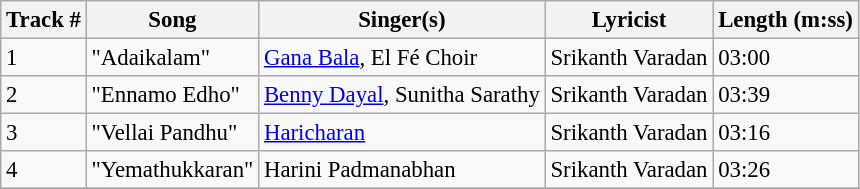<table class="wikitable" style="font-size:95%;">
<tr>
<th>Track #</th>
<th>Song</th>
<th>Singer(s)</th>
<th>Lyricist</th>
<th>Length (m:ss)</th>
</tr>
<tr>
<td>1</td>
<td>"Adaikalam"</td>
<td><a href='#'>Gana Bala</a>, El Fé Choir</td>
<td>Srikanth Varadan</td>
<td>03:00</td>
</tr>
<tr>
<td>2</td>
<td>"Ennamo Edho"</td>
<td><a href='#'>Benny Dayal</a>, Sunitha Sarathy</td>
<td>Srikanth Varadan</td>
<td>03:39</td>
</tr>
<tr>
<td>3</td>
<td>"Vellai Pandhu"</td>
<td><a href='#'>Haricharan</a></td>
<td>Srikanth Varadan</td>
<td>03:16</td>
</tr>
<tr>
<td>4</td>
<td>"Yemathukkaran"</td>
<td>Harini Padmanabhan</td>
<td>Srikanth Varadan</td>
<td>03:26</td>
</tr>
<tr>
</tr>
</table>
